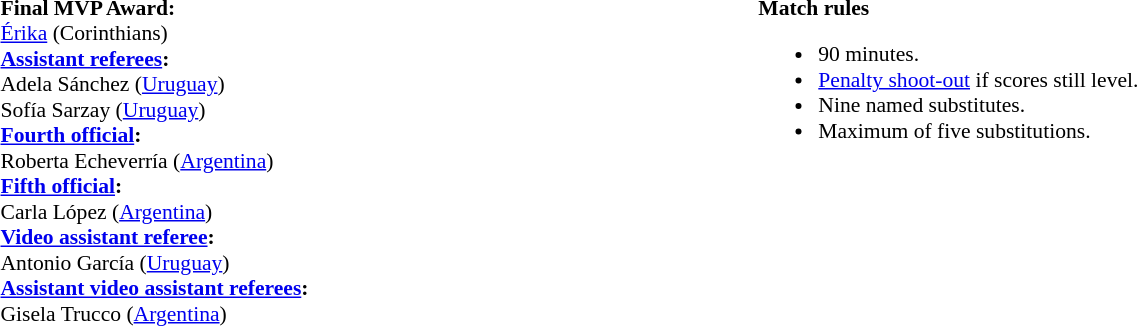<table width=100% style="font-size:90%">
<tr>
<td><br><strong>Final MVP Award:</strong>
<br><a href='#'>Érika</a> (Corinthians)<br><strong><a href='#'>Assistant referees</a>:</strong>
<br>Adela Sánchez (<a href='#'>Uruguay</a>)
<br>Sofía Sarzay (<a href='#'>Uruguay</a>)
<br><strong><a href='#'>Fourth official</a>:</strong>
<br>Roberta Echeverría (<a href='#'>Argentina</a>)
<br><strong><a href='#'>Fifth official</a>:</strong>
<br>Carla López (<a href='#'>Argentina</a>)
<br><strong><a href='#'>Video assistant referee</a>:</strong>
<br>Antonio García (<a href='#'>Uruguay</a>)
<br><strong><a href='#'>Assistant video assistant referees</a>:</strong>
<br>Gisela Trucco (<a href='#'>Argentina</a>)</td>
<td style="width:60%; vertical-align:top;"><br><strong>Match rules</strong><ul><li>90 minutes.</li><li><a href='#'>Penalty shoot-out</a> if scores still level.</li><li>Nine named substitutes.</li><li>Maximum of five substitutions.</li></ul></td>
</tr>
</table>
